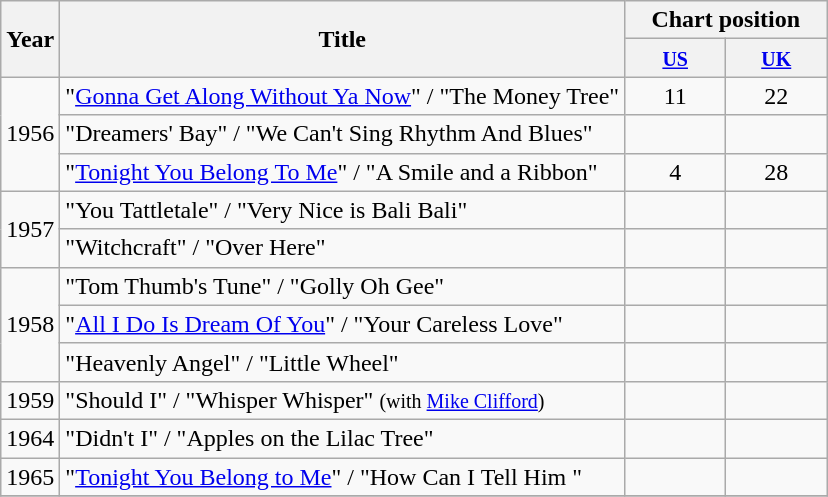<table class="wikitable">
<tr>
<th rowspan=2>Year</th>
<th rowspan=2>Title</th>
<th colspan="2">Chart position</th>
</tr>
<tr>
<th width="60"><small><a href='#'>US</a></small></th>
<th width="60"><small><a href='#'>UK</a></small></th>
</tr>
<tr>
<td rowspan="3">1956</td>
<td>"<a href='#'>Gonna Get Along Without Ya Now</a>" / "The Money Tree"</td>
<td style=text-align:center>11</td>
<td style=text-align:center>22</td>
</tr>
<tr>
<td>"Dreamers' Bay" / "We Can't Sing Rhythm And Blues"</td>
<td></td>
<td></td>
</tr>
<tr>
<td>"<a href='#'>Tonight You Belong To Me</a>" / "A Smile and a Ribbon"</td>
<td style=text-align:center>4</td>
<td style=text-align:center>28</td>
</tr>
<tr>
<td rowspan=2>1957</td>
<td>"You Tattletale" / "Very Nice is Bali Bali"</td>
<td></td>
<td></td>
</tr>
<tr>
<td>"Witchcraft" / "Over Here"</td>
<td></td>
<td></td>
</tr>
<tr>
<td rowspan=3>1958</td>
<td>"Tom Thumb's Tune" / "Golly Oh Gee"</td>
<td></td>
<td></td>
</tr>
<tr>
<td>"<a href='#'>All I Do Is Dream Of You</a>" / "Your Careless Love"</td>
<td></td>
<td></td>
</tr>
<tr>
<td>"Heavenly Angel" / "Little Wheel"</td>
<td></td>
<td></td>
</tr>
<tr>
<td>1959</td>
<td>"Should I" / "Whisper Whisper" <small>(with <a href='#'>Mike Clifford</a>)</small></td>
<td></td>
<td></td>
</tr>
<tr>
<td>1964</td>
<td>"Didn't I" / "Apples on the Lilac Tree"</td>
<td></td>
<td></td>
</tr>
<tr>
<td>1965</td>
<td>"<a href='#'>Tonight You Belong to Me</a>" / "How Can I Tell Him "</td>
<td></td>
<td></td>
</tr>
<tr>
</tr>
</table>
